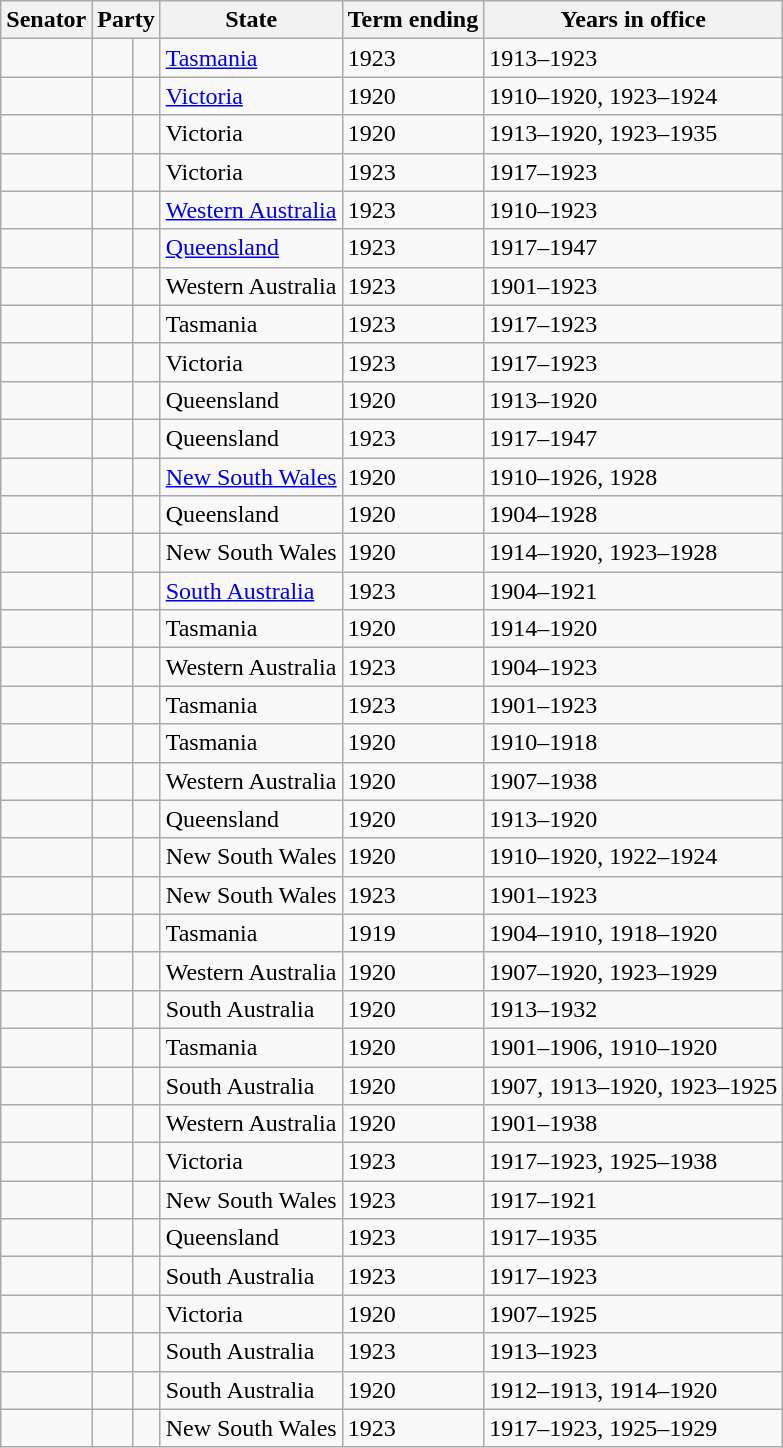<table class="wikitable sortable">
<tr>
<th>Senator</th>
<th colspan=2>Party</th>
<th>State</th>
<th>Term ending</th>
<th>Years in office</th>
</tr>
<tr>
<td></td>
<td> </td>
<td></td>
<td><a href='#'>Tasmania</a></td>
<td>1923</td>
<td>1913–1923</td>
</tr>
<tr>
<td></td>
<td> </td>
<td></td>
<td><a href='#'>Victoria</a></td>
<td>1920</td>
<td>1910–1920, 1923–1924</td>
</tr>
<tr>
<td></td>
<td> </td>
<td></td>
<td>Victoria</td>
<td>1920</td>
<td>1913–1920, 1923–1935</td>
</tr>
<tr>
<td></td>
<td> </td>
<td></td>
<td>Victoria</td>
<td>1923</td>
<td>1917–1923</td>
</tr>
<tr>
<td></td>
<td> </td>
<td></td>
<td><a href='#'>Western Australia</a></td>
<td>1923</td>
<td>1910–1923</td>
</tr>
<tr>
<td></td>
<td> </td>
<td></td>
<td><a href='#'>Queensland</a></td>
<td>1923</td>
<td>1917–1947</td>
</tr>
<tr>
<td></td>
<td> </td>
<td></td>
<td>Western Australia</td>
<td>1923</td>
<td>1901–1923</td>
</tr>
<tr>
<td></td>
<td> </td>
<td></td>
<td>Tasmania</td>
<td>1923</td>
<td>1917–1923</td>
</tr>
<tr>
<td></td>
<td> </td>
<td></td>
<td>Victoria</td>
<td>1923</td>
<td>1917–1923</td>
</tr>
<tr>
<td></td>
<td> </td>
<td></td>
<td>Queensland</td>
<td>1920</td>
<td>1913–1920</td>
</tr>
<tr>
<td></td>
<td> </td>
<td></td>
<td>Queensland</td>
<td>1923</td>
<td>1917–1947</td>
</tr>
<tr>
<td></td>
<td> </td>
<td></td>
<td><a href='#'>New South Wales</a></td>
<td>1920</td>
<td>1910–1926, 1928</td>
</tr>
<tr>
<td></td>
<td> </td>
<td></td>
<td>Queensland</td>
<td>1920</td>
<td>1904–1928</td>
</tr>
<tr>
<td></td>
<td> </td>
<td></td>
<td>New South Wales</td>
<td>1920</td>
<td>1914–1920, 1923–1928</td>
</tr>
<tr>
<td></td>
<td> </td>
<td></td>
<td><a href='#'>South Australia</a></td>
<td>1923</td>
<td>1904–1921</td>
</tr>
<tr>
<td></td>
<td> </td>
<td></td>
<td>Tasmania</td>
<td>1920</td>
<td>1914–1920</td>
</tr>
<tr>
<td></td>
<td> </td>
<td></td>
<td>Western Australia</td>
<td>1923</td>
<td>1904–1923</td>
</tr>
<tr>
<td></td>
<td> </td>
<td></td>
<td>Tasmania</td>
<td>1923</td>
<td>1901–1923</td>
</tr>
<tr>
<td> </td>
<td> </td>
<td></td>
<td>Tasmania</td>
<td>1920</td>
<td>1910–1918</td>
</tr>
<tr>
<td></td>
<td> </td>
<td></td>
<td>Western Australia</td>
<td>1920</td>
<td>1907–1938</td>
</tr>
<tr>
<td></td>
<td> </td>
<td></td>
<td>Queensland</td>
<td>1920</td>
<td>1913–1920</td>
</tr>
<tr>
<td></td>
<td> </td>
<td></td>
<td>New South Wales</td>
<td>1920</td>
<td>1910–1920, 1922–1924</td>
</tr>
<tr>
<td></td>
<td> </td>
<td></td>
<td>New South Wales</td>
<td>1923</td>
<td>1901–1923</td>
</tr>
<tr>
<td> </td>
<td> </td>
<td></td>
<td>Tasmania</td>
<td>1919 </td>
<td>1904–1910, 1918–1920</td>
</tr>
<tr>
<td></td>
<td> </td>
<td></td>
<td>Western Australia</td>
<td>1920</td>
<td>1907–1920, 1923–1929</td>
</tr>
<tr>
<td></td>
<td> </td>
<td></td>
<td>South Australia</td>
<td>1920</td>
<td>1913–1932</td>
</tr>
<tr>
<td></td>
<td> </td>
<td></td>
<td>Tasmania</td>
<td>1920</td>
<td>1901–1906, 1910–1920</td>
</tr>
<tr>
<td></td>
<td> </td>
<td></td>
<td>South Australia</td>
<td>1920</td>
<td>1907, 1913–1920, 1923–1925</td>
</tr>
<tr>
<td></td>
<td> </td>
<td></td>
<td>Western Australia</td>
<td>1920</td>
<td>1901–1938</td>
</tr>
<tr>
<td></td>
<td> </td>
<td></td>
<td>Victoria</td>
<td>1923</td>
<td>1917–1923, 1925–1938</td>
</tr>
<tr>
<td></td>
<td> </td>
<td></td>
<td>New South Wales</td>
<td>1923</td>
<td>1917–1921</td>
</tr>
<tr>
<td></td>
<td> </td>
<td></td>
<td>Queensland</td>
<td>1923</td>
<td>1917–1935</td>
</tr>
<tr>
<td></td>
<td> </td>
<td></td>
<td>South Australia</td>
<td>1923</td>
<td>1917–1923</td>
</tr>
<tr>
<td></td>
<td> </td>
<td></td>
<td>Victoria</td>
<td>1920</td>
<td>1907–1925</td>
</tr>
<tr>
<td></td>
<td> </td>
<td></td>
<td>South Australia</td>
<td>1923</td>
<td>1913–1923</td>
</tr>
<tr>
<td></td>
<td> </td>
<td></td>
<td>South Australia</td>
<td>1920</td>
<td>1912–1913, 1914–1920</td>
</tr>
<tr>
<td></td>
<td> </td>
<td></td>
<td>New South Wales</td>
<td>1923</td>
<td>1917–1923, 1925–1929</td>
</tr>
</table>
